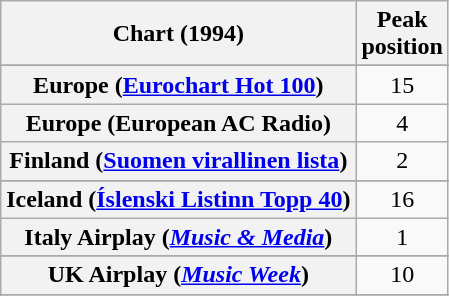<table class="wikitable sortable plainrowheaders" style="text-align:center">
<tr>
<th>Chart (1994)</th>
<th>Peak<br>position</th>
</tr>
<tr>
</tr>
<tr>
</tr>
<tr>
</tr>
<tr>
<th scope="row">Europe (<a href='#'>Eurochart Hot 100</a>)</th>
<td>15</td>
</tr>
<tr>
<th scope="row">Europe (European AC Radio)</th>
<td>4</td>
</tr>
<tr>
<th scope="row">Finland (<a href='#'>Suomen virallinen lista</a>)</th>
<td>2</td>
</tr>
<tr>
</tr>
<tr>
<th scope="row">Iceland (<a href='#'>Íslenski Listinn Topp 40</a>)</th>
<td>16</td>
</tr>
<tr>
<th scope="row">Italy Airplay (<em><a href='#'>Music & Media</a></em>)</th>
<td>1</td>
</tr>
<tr>
</tr>
<tr>
</tr>
<tr>
</tr>
<tr>
</tr>
<tr>
</tr>
<tr>
</tr>
<tr>
</tr>
<tr>
</tr>
<tr>
<th scope="row">UK Airplay (<em><a href='#'>Music Week</a></em>)</th>
<td>10</td>
</tr>
<tr>
</tr>
<tr>
</tr>
</table>
